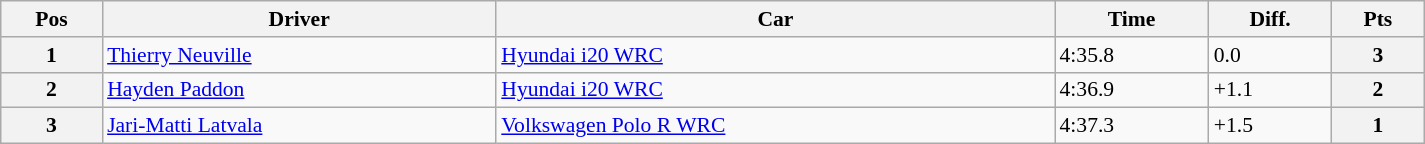<table class="wikitable" width=80% style="text-align: left; font-size: 90%; max-width: 950px;">
<tr>
<th>Pos</th>
<th>Driver</th>
<th>Car</th>
<th>Time</th>
<th>Diff.</th>
<th>Pts</th>
</tr>
<tr>
<th>1</th>
<td> <a href='#'>Thierry Neuville</a></td>
<td><a href='#'>Hyundai i20 WRC</a></td>
<td>4:35.8</td>
<td>0.0</td>
<th><strong>3</strong></th>
</tr>
<tr>
<th>2</th>
<td> <a href='#'>Hayden Paddon</a></td>
<td><a href='#'>Hyundai i20 WRC</a></td>
<td>4:36.9</td>
<td>+1.1</td>
<th><strong>2</strong></th>
</tr>
<tr>
<th>3</th>
<td> <a href='#'>Jari-Matti Latvala</a></td>
<td><a href='#'>Volkswagen Polo R WRC</a></td>
<td>4:37.3</td>
<td>+1.5</td>
<th><strong>1</strong></th>
</tr>
</table>
